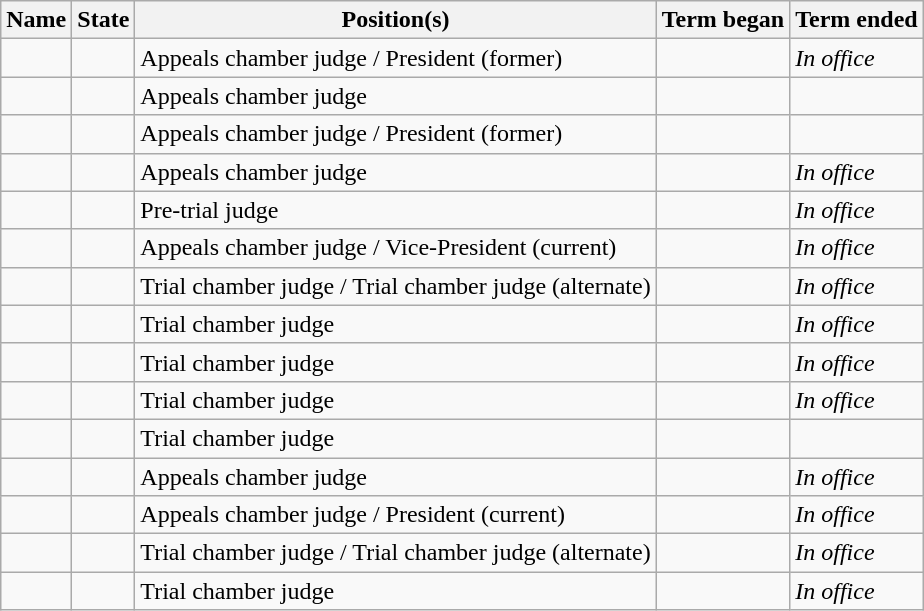<table class="wikitable sortable">
<tr>
<th>Name</th>
<th>State</th>
<th>Position(s)</th>
<th>Term began</th>
<th>Term ended</th>
</tr>
<tr>
<td></td>
<td></td>
<td>Appeals chamber judge / President (former)</td>
<td></td>
<td><em>In office</em></td>
</tr>
<tr>
<td></td>
<td></td>
<td>Appeals chamber judge</td>
<td></td>
<td></td>
</tr>
<tr>
<td></td>
<td></td>
<td>Appeals chamber judge / President (former)</td>
<td></td>
<td></td>
</tr>
<tr>
<td></td>
<td></td>
<td>Appeals chamber judge</td>
<td></td>
<td><em>In office</em></td>
</tr>
<tr>
<td></td>
<td></td>
<td>Pre-trial judge</td>
<td></td>
<td><em>In office</em></td>
</tr>
<tr>
<td></td>
<td></td>
<td>Appeals chamber judge / Vice-President (current)</td>
<td></td>
<td><em>In office</em></td>
</tr>
<tr>
<td></td>
<td></td>
<td>Trial chamber judge / Trial chamber judge (alternate)</td>
<td></td>
<td><em>In office</em></td>
</tr>
<tr>
<td></td>
<td></td>
<td>Trial chamber judge</td>
<td></td>
<td><em>In office</em></td>
</tr>
<tr>
<td></td>
<td></td>
<td>Trial chamber judge</td>
<td></td>
<td><em>In office</em></td>
</tr>
<tr>
<td></td>
<td></td>
<td>Trial chamber judge</td>
<td></td>
<td><em>In office</em></td>
</tr>
<tr>
<td></td>
<td></td>
<td>Trial chamber judge</td>
<td></td>
<td></td>
</tr>
<tr>
<td></td>
<td></td>
<td>Appeals chamber judge</td>
<td></td>
<td><em>In office</em></td>
</tr>
<tr>
<td></td>
<td></td>
<td>Appeals chamber judge / President (current)</td>
<td></td>
<td><em>In office</em></td>
</tr>
<tr>
<td></td>
<td></td>
<td>Trial chamber judge / Trial chamber judge (alternate)</td>
<td></td>
<td><em>In office</em></td>
</tr>
<tr>
<td></td>
<td></td>
<td>Trial chamber judge</td>
<td></td>
<td><em>In office</em></td>
</tr>
</table>
